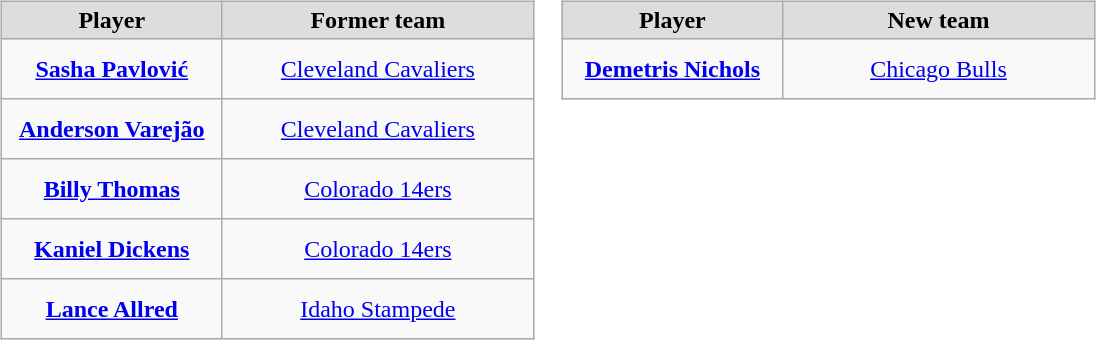<table cellspacing="0">
<tr>
<td valign="top"><br><table class="wikitable" style="text-align: center">
<tr align="center" bgcolor="#dddddd">
<td style="width:140px"><strong>Player</strong></td>
<td style="width:200px"><strong>Former team</strong></td>
</tr>
<tr style="height:40px">
<td><strong><a href='#'>Sasha Pavlović</a></strong></td>
<td><a href='#'>Cleveland Cavaliers</a></td>
</tr>
<tr style="height:40px">
<td><strong><a href='#'>Anderson Varejão</a></strong></td>
<td><a href='#'>Cleveland Cavaliers</a></td>
</tr>
<tr style="height:40px">
<td><strong><a href='#'>Billy Thomas</a></strong></td>
<td><a href='#'>Colorado 14ers</a></td>
</tr>
<tr style="height:40px">
<td><strong><a href='#'>Kaniel Dickens</a></strong></td>
<td><a href='#'>Colorado 14ers</a></td>
</tr>
<tr style="height:40px">
<td><strong><a href='#'>Lance Allred</a></strong></td>
<td><a href='#'>Idaho Stampede</a></td>
</tr>
</table>
</td>
<td valign="top"><br><table class="wikitable" style="text-align: center">
<tr align="center"  bgcolor="#dddddd">
<td style="width:140px"><strong>Player</strong></td>
<td style="width:200px"><strong>New team</strong></td>
</tr>
<tr style="height:40px">
<td><strong><a href='#'>Demetris Nichols</a></strong></td>
<td><a href='#'>Chicago Bulls</a></td>
</tr>
</table>
</td>
</tr>
</table>
